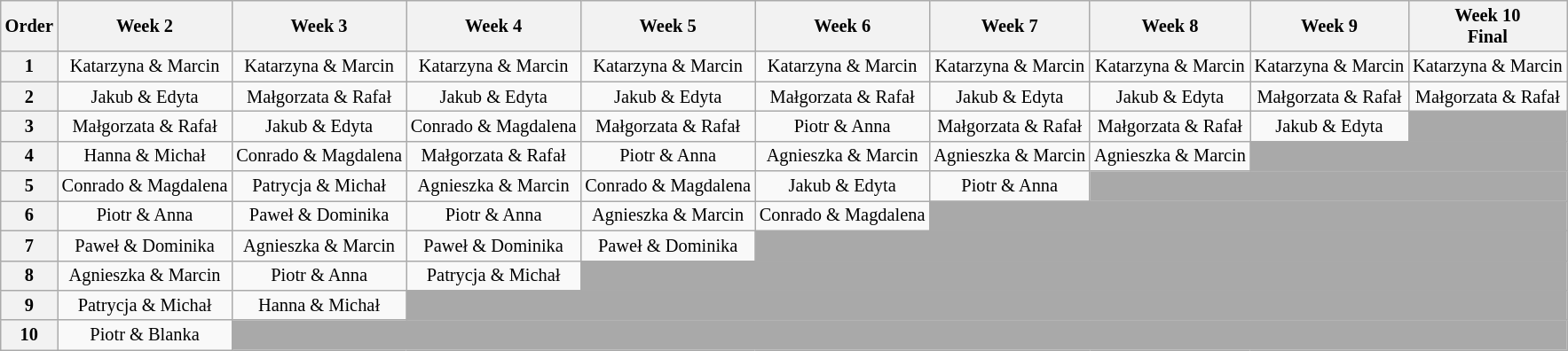<table class="wikitable" style="font-size:85%; text-align:center">
<tr>
<th>Order</th>
<th>Week 2</th>
<th>Week 3</th>
<th>Week 4</th>
<th>Week 5</th>
<th>Week 6</th>
<th>Week 7</th>
<th>Week 8</th>
<th>Week 9</th>
<th>Week 10<br>Final</th>
</tr>
<tr>
<th>1</th>
<td>Katarzyna & Marcin</td>
<td>Katarzyna & Marcin</td>
<td>Katarzyna & Marcin</td>
<td>Katarzyna & Marcin</td>
<td>Katarzyna & Marcin</td>
<td>Katarzyna & Marcin</td>
<td>Katarzyna & Marcin</td>
<td>Katarzyna & Marcin</td>
<td>Katarzyna & Marcin</td>
</tr>
<tr>
<th>2</th>
<td>Jakub & Edyta</td>
<td>Małgorzata & Rafał</td>
<td>Jakub & Edyta</td>
<td>Jakub & Edyta</td>
<td>Małgorzata & Rafał</td>
<td>Jakub & Edyta</td>
<td>Jakub & Edyta</td>
<td>Małgorzata & Rafał</td>
<td>Małgorzata & Rafał</td>
</tr>
<tr>
<th>3</th>
<td>Małgorzata & Rafał</td>
<td>Jakub & Edyta</td>
<td>Conrado & Magdalena</td>
<td>Małgorzata & Rafał</td>
<td>Piotr & Anna</td>
<td>Małgorzata & Rafał</td>
<td>Małgorzata & Rafał</td>
<td>Jakub & Edyta</td>
<td style="background:darkgray" colspan="1"></td>
</tr>
<tr>
<th>4</th>
<td>Hanna & Michał</td>
<td>Conrado & Magdalena</td>
<td>Małgorzata & Rafał</td>
<td>Piotr & Anna</td>
<td>Agnieszka & Marcin</td>
<td>Agnieszka & Marcin</td>
<td>Agnieszka & Marcin</td>
<td style="background:darkgray" colspan="2"></td>
</tr>
<tr>
<th>5</th>
<td>Conrado & Magdalena</td>
<td>Patrycja & Michał</td>
<td>Agnieszka & Marcin</td>
<td>Conrado & Magdalena</td>
<td>Jakub & Edyta</td>
<td>Piotr & Anna</td>
<td style="background:darkgray" colspan="3"></td>
</tr>
<tr>
<th>6</th>
<td>Piotr & Anna</td>
<td>Paweł & Dominika</td>
<td>Piotr & Anna</td>
<td>Agnieszka & Marcin</td>
<td>Conrado & Magdalena</td>
<td style="background:darkgray" colspan="4"></td>
</tr>
<tr>
<th>7</th>
<td>Paweł & Dominika</td>
<td>Agnieszka & Marcin</td>
<td>Paweł & Dominika</td>
<td>Paweł & Dominika</td>
<td style="background:darkgray" colspan="5"></td>
</tr>
<tr>
<th>8</th>
<td>Agnieszka & Marcin</td>
<td>Piotr & Anna</td>
<td>Patrycja & Michał</td>
<td style="background:darkgray" colspan="6"></td>
</tr>
<tr>
<th>9</th>
<td>Patrycja & Michał</td>
<td>Hanna & Michał</td>
<td style="background:darkgray" colspan="7"></td>
</tr>
<tr>
<th>10</th>
<td>Piotr & Blanka</td>
<td style="background:darkgray" colspan="8"></td>
</tr>
</table>
